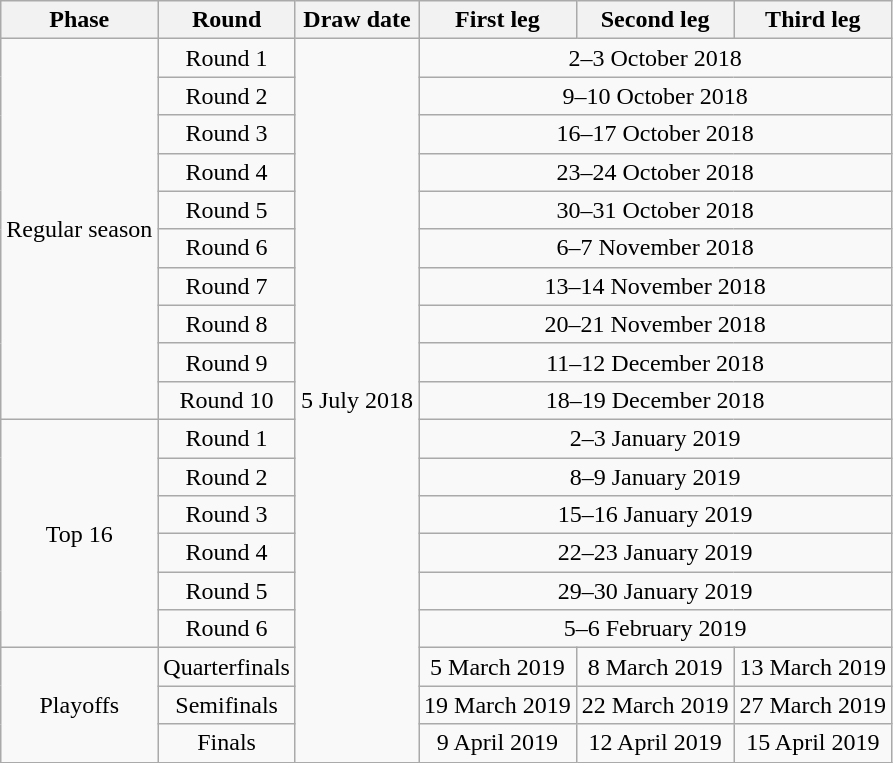<table class="wikitable" style="text-align:center">
<tr>
<th>Phase</th>
<th>Round</th>
<th>Draw date</th>
<th>First leg</th>
<th>Second leg</th>
<th>Third leg</th>
</tr>
<tr>
<td rowspan=10>Regular season</td>
<td>Round 1</td>
<td rowspan=19>5 July 2018</td>
<td colspan=3>2–3 October 2018</td>
</tr>
<tr>
<td>Round 2</td>
<td colspan=3>9–10 October 2018</td>
</tr>
<tr>
<td>Round 3</td>
<td colspan=3>16–17 October 2018</td>
</tr>
<tr>
<td>Round 4</td>
<td colspan=3>23–24 October 2018</td>
</tr>
<tr>
<td>Round 5</td>
<td colspan=3>30–31 October 2018</td>
</tr>
<tr>
<td>Round 6</td>
<td colspan=3>6–7 November 2018</td>
</tr>
<tr>
<td>Round 7</td>
<td colspan=3>13–14 November 2018</td>
</tr>
<tr>
<td>Round 8</td>
<td colspan=3>20–21 November 2018</td>
</tr>
<tr>
<td>Round 9</td>
<td colspan=3>11–12 December 2018</td>
</tr>
<tr>
<td>Round 10</td>
<td colspan=3>18–19 December 2018</td>
</tr>
<tr>
<td rowspan=6>Top 16</td>
<td>Round 1</td>
<td colspan=3>2–3 January 2019</td>
</tr>
<tr>
<td>Round 2</td>
<td colspan=3>8–9 January 2019</td>
</tr>
<tr>
<td>Round 3</td>
<td colspan=3>15–16 January 2019</td>
</tr>
<tr>
<td>Round 4</td>
<td colspan=3>22–23 January 2019</td>
</tr>
<tr>
<td>Round 5</td>
<td colspan=3>29–30 January 2019</td>
</tr>
<tr>
<td>Round 6</td>
<td colspan=3>5–6 February 2019</td>
</tr>
<tr>
<td rowspan=3>Playoffs</td>
<td>Quarterfinals</td>
<td>5 March 2019</td>
<td>8 March 2019</td>
<td>13 March 2019</td>
</tr>
<tr>
<td>Semifinals</td>
<td>19 March 2019</td>
<td>22 March 2019</td>
<td>27 March 2019</td>
</tr>
<tr>
<td>Finals</td>
<td>9 April 2019</td>
<td>12 April 2019</td>
<td>15 April 2019</td>
</tr>
</table>
